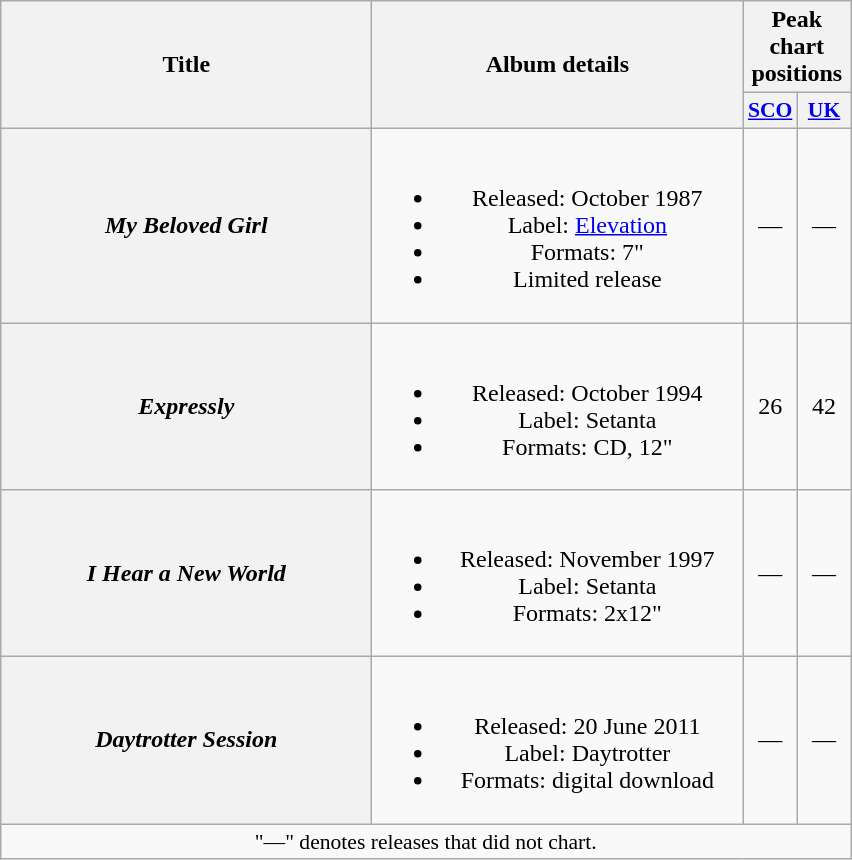<table class="wikitable plainrowheaders" style="text-align:center;">
<tr>
<th rowspan="2" scope="col" style="width:15em;">Title</th>
<th rowspan="2" scope="col" style="width:15em;">Album details</th>
<th colspan="2">Peak chart positions</th>
</tr>
<tr>
<th scope="col" style="width:2em;font-size:90%;"><a href='#'>SCO</a><br></th>
<th scope="col" style="width:2em;font-size:90%;"><a href='#'>UK</a><br></th>
</tr>
<tr>
<th scope="row"><em>My Beloved Girl</em></th>
<td><br><ul><li>Released: October 1987</li><li>Label: <a href='#'>Elevation</a></li><li>Formats: 7"</li><li>Limited release</li></ul></td>
<td>—</td>
<td>—</td>
</tr>
<tr>
<th scope="row"><em>Expressly</em></th>
<td><br><ul><li>Released: October 1994</li><li>Label: Setanta</li><li>Formats: CD, 12"</li></ul></td>
<td>26</td>
<td>42</td>
</tr>
<tr>
<th scope="row"><em>I Hear a New World</em></th>
<td><br><ul><li>Released: November 1997</li><li>Label: Setanta</li><li>Formats: 2x12"</li></ul></td>
<td>—</td>
<td>—</td>
</tr>
<tr>
<th scope="row"><em>Daytrotter Session</em></th>
<td><br><ul><li>Released: 20 June 2011</li><li>Label: Daytrotter</li><li>Formats: digital download</li></ul></td>
<td>—</td>
<td>—</td>
</tr>
<tr>
<td colspan="4" style="font-size:90%">"—" denotes releases that did not chart.</td>
</tr>
</table>
